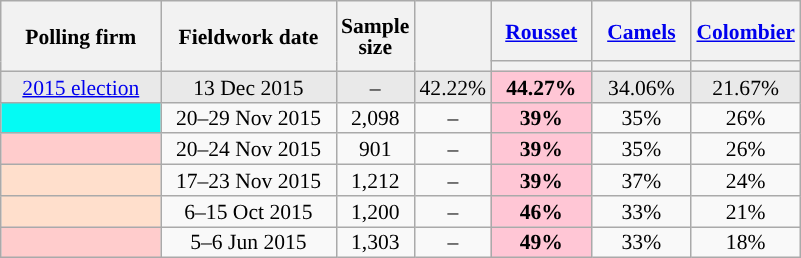<table class="wikitable sortable" style="text-align:center;font-size:90%;line-height:14px;">
<tr style="height:40px;">
<th style="width:100px;" rowspan="2">Polling firm</th>
<th style="width:110px;" rowspan="2">Fieldwork date</th>
<th style="width:35px;" rowspan="2">Sample<br>size</th>
<th style="width:30px;" rowspan="2"></th>
<th class="unsortable" style="width:60px;"><a href='#'>Rousset</a><br></th>
<th class="unsortable" style="width:60px;"><a href='#'>Camels</a><br></th>
<th class="unsortable" style="width:60px;"><a href='#'>Colombier</a><br></th>
</tr>
<tr>
<th style="background:"></th>
<th style="background:"></th>
<th style="background:"></th>
</tr>
<tr style="background:#E9E9E9;">
<td><a href='#'>2015 election</a></td>
<td data-sort-value="2015-12-13">13 Dec 2015</td>
<td>–</td>
<td>42.22%</td>
<td style="background:#FFC6D5;"><strong>44.27%</strong></td>
<td>34.06%</td>
<td>21.67%</td>
</tr>
<tr>
<td style="background:#04FBF4;"></td>
<td data-sort-value="2015-11-29">20–29 Nov 2015</td>
<td>2,098</td>
<td>–</td>
<td style="background:#FFC6D5;"><strong>39%</strong></td>
<td>35%</td>
<td>26%</td>
</tr>
<tr>
<td style="background:#FFCCCC;"></td>
<td data-sort-value="2015-11-24">20–24 Nov 2015</td>
<td>901</td>
<td>–</td>
<td style="background:#FFC6D5;"><strong>39%</strong></td>
<td>35%</td>
<td>26%</td>
</tr>
<tr>
<td style="background:#FFDFCC;"></td>
<td data-sort-value="2015-11-23">17–23 Nov 2015</td>
<td>1,212</td>
<td>–</td>
<td style="background:#FFC6D5;"><strong>39%</strong></td>
<td>37%</td>
<td>24%</td>
</tr>
<tr>
<td style="background:#FFDFCC;"></td>
<td data-sort-value="2015-10-15">6–15 Oct 2015</td>
<td>1,200</td>
<td>–</td>
<td style="background:#FFC6D5;"><strong>46%</strong></td>
<td>33%</td>
<td>21%</td>
</tr>
<tr>
<td style="background:#FFCCCC;"></td>
<td data-sort-value="2015-06-06">5–6 Jun 2015</td>
<td>1,303</td>
<td>–</td>
<td style="background:#FFC6D5;"><strong>49%</strong></td>
<td>33%</td>
<td>18%</td>
</tr>
</table>
